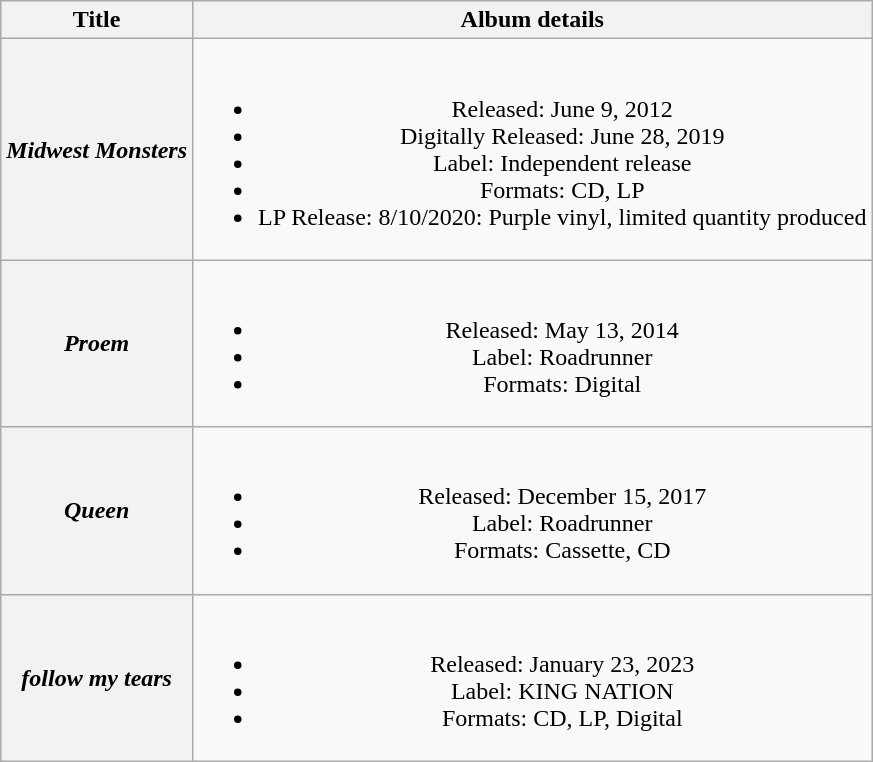<table class="wikitable plainrowheaders" style="text-align:center;">
<tr>
<th scope="col">Title</th>
<th scope="col">Album details</th>
</tr>
<tr>
<th scope="row"><em>Midwest Monsters</em></th>
<td><br><ul><li>Released: June 9, 2012</li><li>Digitally Released: June 28, 2019</li><li>Label: Independent release</li><li>Formats: CD, LP</li><li>LP Release: 8/10/2020: Purple vinyl, limited quantity produced </li></ul></td>
</tr>
<tr>
<th scope="row"><em>Proem</em></th>
<td><br><ul><li>Released: May 13, 2014</li><li>Label: Roadrunner</li><li>Formats: Digital</li></ul></td>
</tr>
<tr>
<th scope="row"><em>Queen</em></th>
<td><br><ul><li>Released: December 15, 2017</li><li>Label: Roadrunner</li><li>Formats: Cassette, CD</li></ul></td>
</tr>
<tr>
<th scope="row"><em>follow my tears</em></th>
<td><br><ul><li>Released: January 23, 2023</li><li>Label: KING NATION</li><li>Formats: CD, LP, Digital</li></ul></td>
</tr>
</table>
